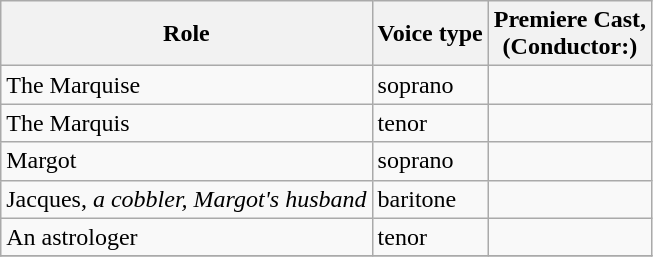<table class="wikitable">
<tr>
<th>Role</th>
<th>Voice type</th>
<th>Premiere Cast, <br>(Conductor:)</th>
</tr>
<tr>
<td>The Marquise</td>
<td>soprano</td>
<td></td>
</tr>
<tr>
<td>The Marquis</td>
<td>tenor</td>
<td></td>
</tr>
<tr>
<td>Margot</td>
<td>soprano</td>
<td></td>
</tr>
<tr>
<td>Jacques, <em>a cobbler, Margot's husband</em></td>
<td>baritone</td>
<td></td>
</tr>
<tr>
<td>An astrologer</td>
<td>tenor</td>
<td></td>
</tr>
<tr>
</tr>
</table>
